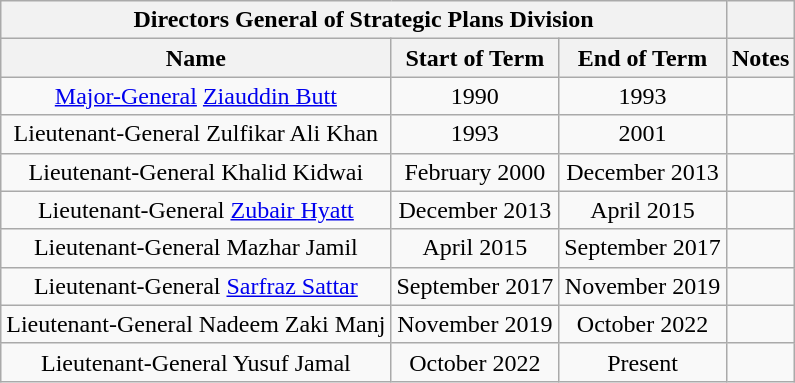<table class="wikitable" style="text-align:center">
<tr>
<th colspan="3">Directors General of Strategic Plans Division</th>
<th></th>
</tr>
<tr>
<th colspan="1">Name</th>
<th>Start of Term</th>
<th>End  of Term</th>
<th>Notes</th>
</tr>
<tr>
<td><a href='#'>Major-General</a> <a href='#'>Ziauddin Butt</a></td>
<td>1990</td>
<td>1993</td>
<td></td>
</tr>
<tr>
<td>Lieutenant-General Zulfikar Ali Khan</td>
<td>1993</td>
<td>2001</td>
<td></td>
</tr>
<tr>
<td>Lieutenant-General Khalid Kidwai</td>
<td>February 2000</td>
<td>December 2013</td>
<td></td>
</tr>
<tr>
<td>Lieutenant-General <a href='#'>Zubair Hyatt</a></td>
<td>December 2013</td>
<td>April 2015</td>
<td></td>
</tr>
<tr>
<td>Lieutenant-General Mazhar Jamil</td>
<td>April 2015</td>
<td>September 2017</td>
<td></td>
</tr>
<tr>
<td>Lieutenant-General <a href='#'>Sarfraz Sattar</a></td>
<td>September 2017</td>
<td>November 2019 </td>
<td></td>
</tr>
<tr>
<td>Lieutenant-General Nadeem Zaki Manj</td>
<td>November 2019</td>
<td>October 2022</td>
<td></td>
</tr>
<tr>
<td>Lieutenant-General Yusuf Jamal</td>
<td>October 2022</td>
<td>Present</td>
<td></td>
</tr>
</table>
